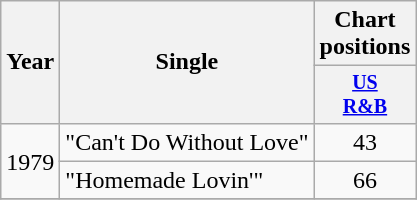<table class="wikitable" style="text-align:center;">
<tr>
<th rowspan="2">Year</th>
<th rowspan="2">Single</th>
<th colspan="1">Chart positions</th>
</tr>
<tr style="font-size:smaller;">
<th width="40"><a href='#'>US<br>R&B</a></th>
</tr>
<tr>
<td rowspan="2">1979</td>
<td align="left">"Can't Do Without Love"</td>
<td>43</td>
</tr>
<tr>
<td align="left">"Homemade Lovin'"</td>
<td>66</td>
</tr>
<tr>
</tr>
</table>
